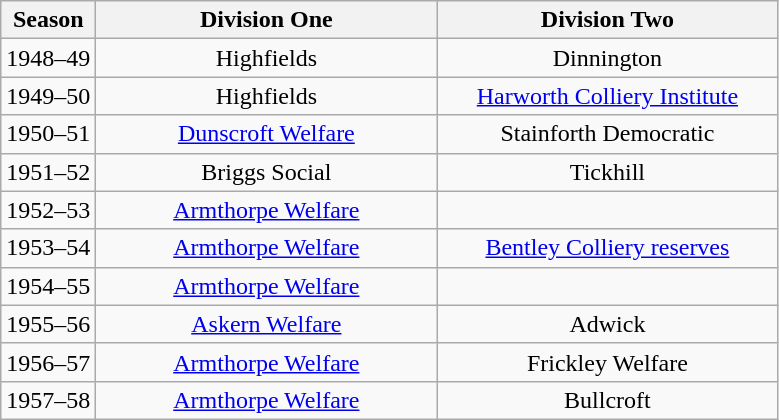<table class="wikitable" style="text-align: center">
<tr>
<th>Season</th>
<th width=220>Division One</th>
<th width=220>Division Two</th>
</tr>
<tr>
<td>1948–49</td>
<td>Highfields</td>
<td>Dinnington</td>
</tr>
<tr>
<td>1949–50</td>
<td>Highfields</td>
<td><a href='#'>Harworth Colliery Institute</a></td>
</tr>
<tr>
<td>1950–51</td>
<td><a href='#'>Dunscroft Welfare</a></td>
<td>Stainforth Democratic</td>
</tr>
<tr>
<td>1951–52</td>
<td>Briggs Social</td>
<td>Tickhill</td>
</tr>
<tr>
<td>1952–53</td>
<td><a href='#'>Armthorpe Welfare</a></td>
<td></td>
</tr>
<tr>
<td>1953–54</td>
<td><a href='#'>Armthorpe Welfare</a></td>
<td><a href='#'>Bentley Colliery reserves</a></td>
</tr>
<tr>
<td>1954–55</td>
<td><a href='#'>Armthorpe Welfare</a></td>
<td></td>
</tr>
<tr>
<td>1955–56</td>
<td><a href='#'>Askern Welfare</a></td>
<td>Adwick</td>
</tr>
<tr>
<td>1956–57</td>
<td><a href='#'>Armthorpe Welfare</a></td>
<td>Frickley Welfare</td>
</tr>
<tr>
<td>1957–58</td>
<td><a href='#'>Armthorpe Welfare</a></td>
<td>Bullcroft</td>
</tr>
</table>
